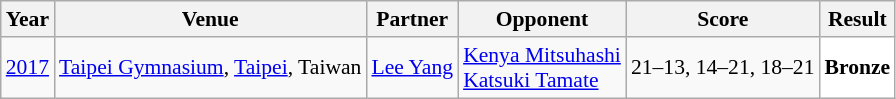<table class="sortable wikitable" style="font-size: 90%;">
<tr>
<th>Year</th>
<th>Venue</th>
<th>Partner</th>
<th>Opponent</th>
<th>Score</th>
<th>Result</th>
</tr>
<tr>
<td align="center"><a href='#'>2017</a></td>
<td align="left"><a href='#'>Taipei Gymnasium</a>, <a href='#'>Taipei</a>, Taiwan</td>
<td align="left"> <a href='#'>Lee Yang</a></td>
<td align="left"> <a href='#'>Kenya Mitsuhashi</a><br> <a href='#'>Katsuki Tamate</a></td>
<td align="left">21–13, 14–21, 18–21</td>
<td style="text-align:left; background:white"> <strong>Bronze</strong></td>
</tr>
</table>
